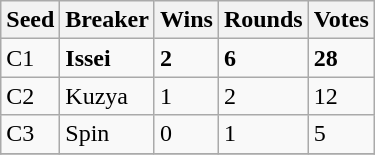<table class="wikitable">
<tr>
<th>Seed</th>
<th>Breaker</th>
<th>Wins</th>
<th>Rounds</th>
<th>Votes</th>
</tr>
<tr>
<td>C1</td>
<td> <strong>Issei</strong></td>
<td><strong>2</strong></td>
<td><strong>6</strong></td>
<td><strong>28</strong></td>
</tr>
<tr>
<td>C2</td>
<td> Kuzya</td>
<td>1</td>
<td>2</td>
<td>12</td>
</tr>
<tr>
<td>C3</td>
<td> Spin</td>
<td>0</td>
<td>1</td>
<td>5</td>
</tr>
<tr>
</tr>
</table>
